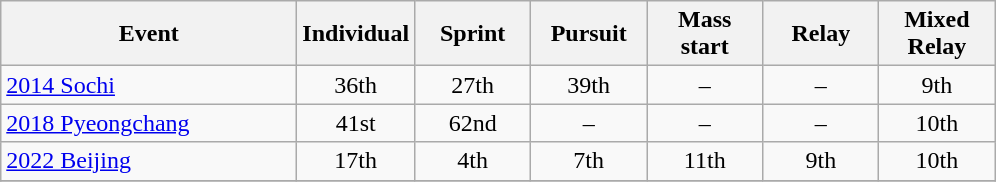<table class="wikitable" style="text-align: center;">
<tr>
<th style="width:190px;">Event</th>
<th style="width:70px;">Individual</th>
<th style="width:70px;">Sprint</th>
<th style="width:70px;">Pursuit</th>
<th style="width:70px;">Mass start</th>
<th style="width:70px;">Relay</th>
<th style="width:70px;">Mixed Relay</th>
</tr>
<tr>
<td align=left> <a href='#'>2014 Sochi</a></td>
<td>36th</td>
<td>27th</td>
<td>39th</td>
<td>–</td>
<td>–</td>
<td>9th</td>
</tr>
<tr>
<td align=left> <a href='#'>2018 Pyeongchang</a></td>
<td>41st</td>
<td>62nd</td>
<td>–</td>
<td>–</td>
<td>–</td>
<td>10th</td>
</tr>
<tr>
<td align=left> <a href='#'>2022 Beijing</a></td>
<td>17th</td>
<td>4th</td>
<td>7th</td>
<td>11th</td>
<td>9th</td>
<td>10th</td>
</tr>
<tr>
</tr>
</table>
